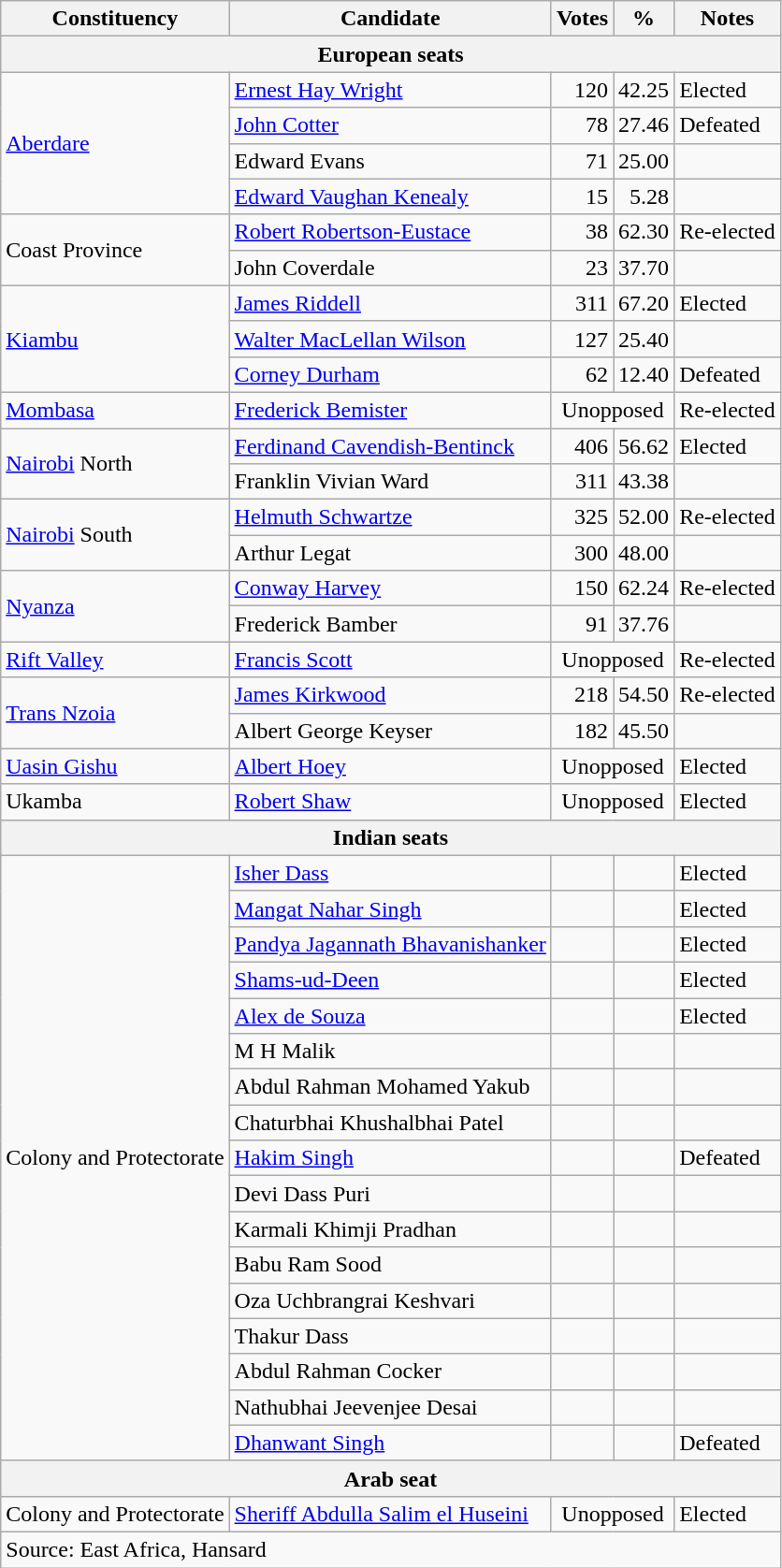<table class=wikitable>
<tr>
<th>Constituency</th>
<th>Candidate</th>
<th>Votes</th>
<th>%</th>
<th>Notes</th>
</tr>
<tr>
<th colspan=5>European seats</th>
</tr>
<tr>
<td rowspan=4><a href='#'>Aberdare</a></td>
<td><a href='#'>Ernest Hay Wright</a></td>
<td align=right>120</td>
<td align=right>42.25</td>
<td>Elected</td>
</tr>
<tr>
<td><a href='#'>John Cotter</a></td>
<td align=right>78</td>
<td align=right>27.46</td>
<td>Defeated</td>
</tr>
<tr>
<td>Edward Evans</td>
<td align=right>71</td>
<td align=right>25.00</td>
<td></td>
</tr>
<tr>
<td><a href='#'>Edward Vaughan Kenealy</a></td>
<td align=right>15</td>
<td align=right>5.28</td>
<td></td>
</tr>
<tr>
<td rowspan=2>Coast Province</td>
<td><a href='#'>Robert Robertson-Eustace</a></td>
<td align=right>38</td>
<td align=right>62.30</td>
<td>Re-elected</td>
</tr>
<tr>
<td>John Coverdale</td>
<td align=right>23</td>
<td align=right>37.70</td>
<td></td>
</tr>
<tr>
<td rowspan=3><a href='#'>Kiambu</a></td>
<td><a href='#'>James Riddell</a></td>
<td align=right>311</td>
<td align=right>67.20</td>
<td>Elected</td>
</tr>
<tr>
<td><a href='#'>Walter MacLellan Wilson</a></td>
<td align=right>127</td>
<td align=right>25.40</td>
<td></td>
</tr>
<tr>
<td><a href='#'>Corney Durham</a></td>
<td align=right>62</td>
<td align=right>12.40</td>
<td>Defeated</td>
</tr>
<tr>
<td><a href='#'>Mombasa</a></td>
<td><a href='#'>Frederick Bemister</a></td>
<td colspan=2 align=center>Unopposed</td>
<td>Re-elected</td>
</tr>
<tr>
<td rowspan=2><a href='#'>Nairobi</a> North</td>
<td><a href='#'>Ferdinand Cavendish-Bentinck</a></td>
<td align=right>406</td>
<td>56.62</td>
<td>Elected</td>
</tr>
<tr>
<td>Franklin Vivian Ward</td>
<td align=right>311</td>
<td>43.38</td>
<td></td>
</tr>
<tr>
<td rowspan=2><a href='#'>Nairobi</a> South</td>
<td><a href='#'>Helmuth Schwartze</a></td>
<td align=right>325</td>
<td>52.00</td>
<td>Re-elected</td>
</tr>
<tr>
<td>Arthur Legat</td>
<td align=right>300</td>
<td>48.00</td>
<td></td>
</tr>
<tr>
<td rowspan=2><a href='#'>Nyanza</a></td>
<td><a href='#'>Conway Harvey</a></td>
<td align=right>150</td>
<td align=right>62.24</td>
<td>Re-elected</td>
</tr>
<tr>
<td>Frederick Bamber</td>
<td align=right>91</td>
<td align=right>37.76</td>
<td></td>
</tr>
<tr>
<td><a href='#'>Rift Valley</a></td>
<td><a href='#'>Francis Scott</a></td>
<td colspan=2 align=center>Unopposed</td>
<td>Re-elected</td>
</tr>
<tr>
<td rowspan=2><a href='#'>Trans Nzoia</a></td>
<td><a href='#'>James Kirkwood</a></td>
<td align=right>218</td>
<td align=right>54.50</td>
<td>Re-elected</td>
</tr>
<tr>
<td>Albert George Keyser</td>
<td align=right>182</td>
<td align=right>45.50</td>
<td></td>
</tr>
<tr>
<td><a href='#'>Uasin Gishu</a></td>
<td><a href='#'>Albert Hoey</a></td>
<td colspan=2 align=center>Unopposed</td>
<td>Elected</td>
</tr>
<tr>
<td>Ukamba</td>
<td><a href='#'>Robert Shaw</a></td>
<td colspan=2 align=center>Unopposed</td>
<td>Elected</td>
</tr>
<tr>
<th colspan=5>Indian seats</th>
</tr>
<tr>
<td rowspan=17>Colony and Protectorate</td>
<td><a href='#'>Isher Dass</a></td>
<td></td>
<td></td>
<td>Elected</td>
</tr>
<tr>
<td><a href='#'>Mangat Nahar Singh</a></td>
<td></td>
<td></td>
<td>Elected</td>
</tr>
<tr>
<td><a href='#'>Pandya Jagannath Bhavanishanker</a></td>
<td></td>
<td></td>
<td>Elected</td>
</tr>
<tr>
<td><a href='#'>Shams-ud-Deen</a></td>
<td></td>
<td></td>
<td>Elected</td>
</tr>
<tr>
<td><a href='#'>Alex de Souza</a></td>
<td></td>
<td></td>
<td>Elected</td>
</tr>
<tr>
<td>M H Malik</td>
<td></td>
<td></td>
<td></td>
</tr>
<tr>
<td>Abdul Rahman Mohamed Yakub</td>
<td></td>
<td></td>
<td></td>
</tr>
<tr>
<td>Chaturbhai Khushalbhai Patel</td>
<td></td>
<td></td>
<td></td>
</tr>
<tr>
<td><a href='#'>Hakim Singh</a></td>
<td></td>
<td></td>
<td>Defeated</td>
</tr>
<tr>
<td>Devi Dass Puri</td>
<td></td>
<td></td>
<td></td>
</tr>
<tr>
<td>Karmali Khimji Pradhan</td>
<td></td>
<td></td>
<td></td>
</tr>
<tr>
<td>Babu Ram Sood</td>
<td></td>
<td></td>
<td></td>
</tr>
<tr>
<td>Oza Uchbrangrai Keshvari</td>
<td></td>
<td></td>
<td></td>
</tr>
<tr>
<td>Thakur Dass</td>
<td></td>
<td></td>
<td></td>
</tr>
<tr>
<td>Abdul Rahman Cocker</td>
<td></td>
<td></td>
<td></td>
</tr>
<tr>
<td>Nathubhai Jeevenjee Desai</td>
<td></td>
<td></td>
<td></td>
</tr>
<tr>
<td><a href='#'>Dhanwant Singh</a></td>
<td></td>
<td></td>
<td>Defeated</td>
</tr>
<tr>
<th colspan=5>Arab seat</th>
</tr>
<tr>
<td>Colony and Protectorate</td>
<td><a href='#'>Sheriff Abdulla Salim el Huseini</a></td>
<td colspan=2 align=center>Unopposed</td>
<td>Elected</td>
</tr>
<tr>
<td colspan=5>Source: East Africa, Hansard</td>
</tr>
</table>
